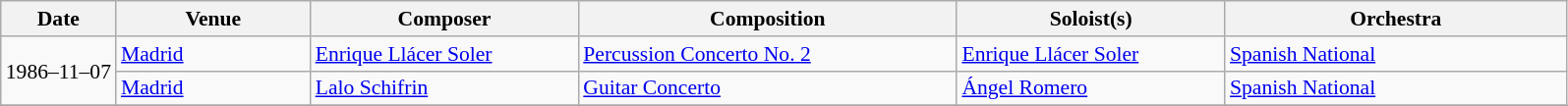<table class="wikitable" style="font-size:90%">
<tr>
<th>Date</th>
<th width=125px>Venue</th>
<th width=175px>Composer</th>
<th width=250px>Composition</th>
<th width=175px>Soloist(s)</th>
<th width=225px>Orchestra</th>
</tr>
<tr>
<td rowspan=2>1986–11–07 </td>
<td><a href='#'>Madrid</a></td>
<td><a href='#'>Enrique Llácer Soler</a></td>
<td><a href='#'>Percussion Concerto No. 2</a></td>
<td><a href='#'>Enrique Llácer Soler</a></td>
<td><a href='#'>Spanish National</a></td>
</tr>
<tr>
<td><a href='#'>Madrid</a></td>
<td><a href='#'>Lalo Schifrin</a></td>
<td><a href='#'>Guitar Concerto</a></td>
<td><a href='#'>Ángel Romero</a></td>
<td><a href='#'>Spanish National</a></td>
</tr>
<tr>
</tr>
</table>
